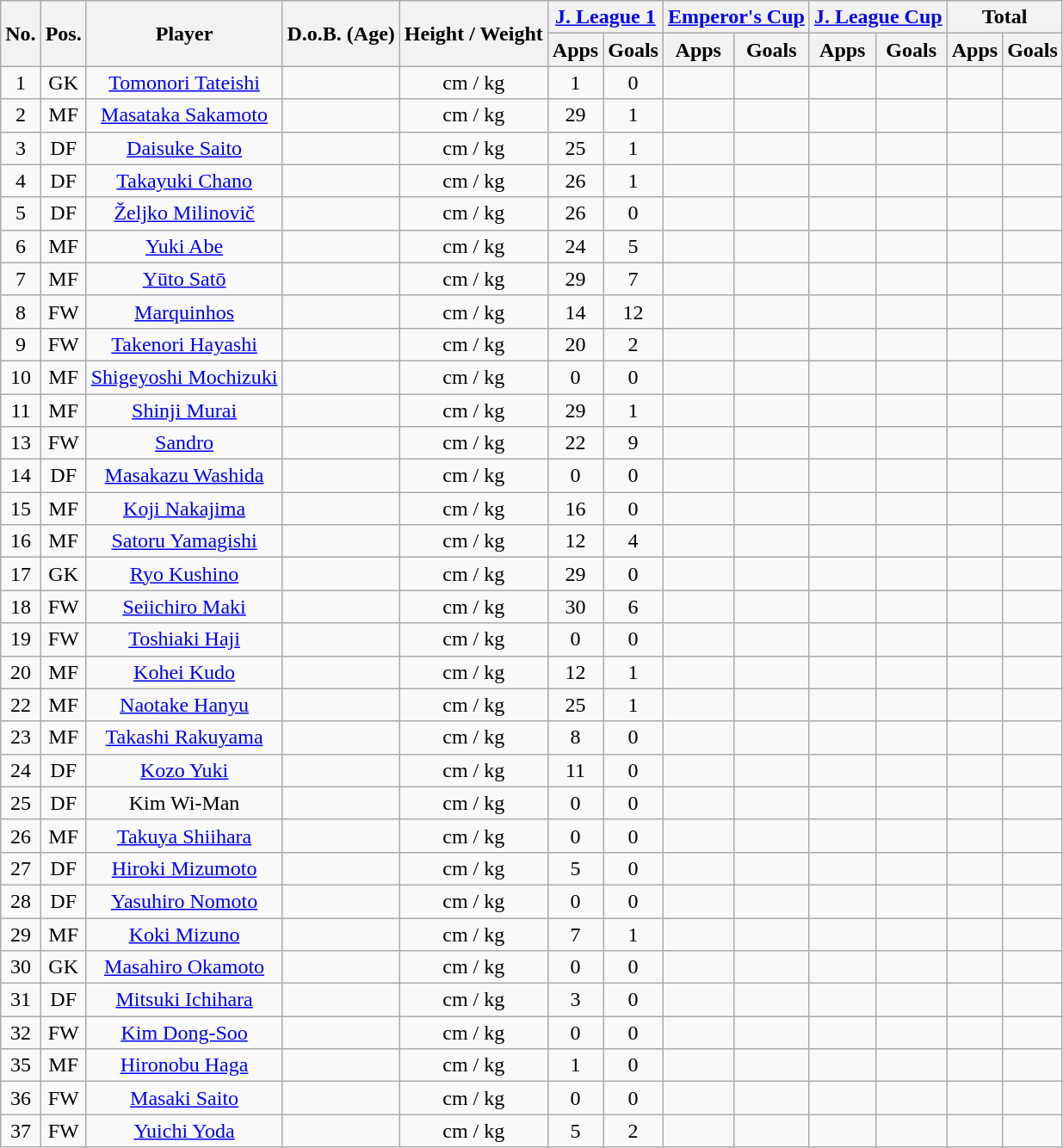<table class="wikitable" style="text-align:center;">
<tr>
<th rowspan="2">No.</th>
<th rowspan="2">Pos.</th>
<th rowspan="2">Player</th>
<th rowspan="2">D.o.B. (Age)</th>
<th rowspan="2">Height / Weight</th>
<th colspan="2"><a href='#'>J. League 1</a></th>
<th colspan="2"><a href='#'>Emperor's Cup</a></th>
<th colspan="2"><a href='#'>J. League Cup</a></th>
<th colspan="2">Total</th>
</tr>
<tr>
<th>Apps</th>
<th>Goals</th>
<th>Apps</th>
<th>Goals</th>
<th>Apps</th>
<th>Goals</th>
<th>Apps</th>
<th>Goals</th>
</tr>
<tr>
<td>1</td>
<td>GK</td>
<td><a href='#'>Tomonori Tateishi</a></td>
<td></td>
<td>cm / kg</td>
<td>1</td>
<td>0</td>
<td></td>
<td></td>
<td></td>
<td></td>
<td></td>
<td></td>
</tr>
<tr>
<td>2</td>
<td>MF</td>
<td><a href='#'>Masataka Sakamoto</a></td>
<td></td>
<td>cm / kg</td>
<td>29</td>
<td>1</td>
<td></td>
<td></td>
<td></td>
<td></td>
<td></td>
<td></td>
</tr>
<tr>
<td>3</td>
<td>DF</td>
<td><a href='#'>Daisuke Saito</a></td>
<td></td>
<td>cm / kg</td>
<td>25</td>
<td>1</td>
<td></td>
<td></td>
<td></td>
<td></td>
<td></td>
<td></td>
</tr>
<tr>
<td>4</td>
<td>DF</td>
<td><a href='#'>Takayuki Chano</a></td>
<td></td>
<td>cm / kg</td>
<td>26</td>
<td>1</td>
<td></td>
<td></td>
<td></td>
<td></td>
<td></td>
<td></td>
</tr>
<tr>
<td>5</td>
<td>DF</td>
<td><a href='#'>Željko Milinovič</a></td>
<td></td>
<td>cm / kg</td>
<td>26</td>
<td>0</td>
<td></td>
<td></td>
<td></td>
<td></td>
<td></td>
<td></td>
</tr>
<tr>
<td>6</td>
<td>MF</td>
<td><a href='#'>Yuki Abe</a></td>
<td></td>
<td>cm / kg</td>
<td>24</td>
<td>5</td>
<td></td>
<td></td>
<td></td>
<td></td>
<td></td>
<td></td>
</tr>
<tr>
<td>7</td>
<td>MF</td>
<td><a href='#'>Yūto Satō</a></td>
<td></td>
<td>cm / kg</td>
<td>29</td>
<td>7</td>
<td></td>
<td></td>
<td></td>
<td></td>
<td></td>
<td></td>
</tr>
<tr>
<td>8</td>
<td>FW</td>
<td><a href='#'>Marquinhos</a></td>
<td></td>
<td>cm / kg</td>
<td>14</td>
<td>12</td>
<td></td>
<td></td>
<td></td>
<td></td>
<td></td>
<td></td>
</tr>
<tr>
<td>9</td>
<td>FW</td>
<td><a href='#'>Takenori Hayashi</a></td>
<td></td>
<td>cm / kg</td>
<td>20</td>
<td>2</td>
<td></td>
<td></td>
<td></td>
<td></td>
<td></td>
<td></td>
</tr>
<tr>
<td>10</td>
<td>MF</td>
<td><a href='#'>Shigeyoshi Mochizuki</a></td>
<td></td>
<td>cm / kg</td>
<td>0</td>
<td>0</td>
<td></td>
<td></td>
<td></td>
<td></td>
<td></td>
<td></td>
</tr>
<tr>
<td>11</td>
<td>MF</td>
<td><a href='#'>Shinji Murai</a></td>
<td></td>
<td>cm / kg</td>
<td>29</td>
<td>1</td>
<td></td>
<td></td>
<td></td>
<td></td>
<td></td>
<td></td>
</tr>
<tr>
<td>13</td>
<td>FW</td>
<td><a href='#'>Sandro</a></td>
<td></td>
<td>cm / kg</td>
<td>22</td>
<td>9</td>
<td></td>
<td></td>
<td></td>
<td></td>
<td></td>
<td></td>
</tr>
<tr>
<td>14</td>
<td>DF</td>
<td><a href='#'>Masakazu Washida</a></td>
<td></td>
<td>cm / kg</td>
<td>0</td>
<td>0</td>
<td></td>
<td></td>
<td></td>
<td></td>
<td></td>
<td></td>
</tr>
<tr>
<td>15</td>
<td>MF</td>
<td><a href='#'>Koji Nakajima</a></td>
<td></td>
<td>cm / kg</td>
<td>16</td>
<td>0</td>
<td></td>
<td></td>
<td></td>
<td></td>
<td></td>
<td></td>
</tr>
<tr>
<td>16</td>
<td>MF</td>
<td><a href='#'>Satoru Yamagishi</a></td>
<td></td>
<td>cm / kg</td>
<td>12</td>
<td>4</td>
<td></td>
<td></td>
<td></td>
<td></td>
<td></td>
<td></td>
</tr>
<tr>
<td>17</td>
<td>GK</td>
<td><a href='#'>Ryo Kushino</a></td>
<td></td>
<td>cm / kg</td>
<td>29</td>
<td>0</td>
<td></td>
<td></td>
<td></td>
<td></td>
<td></td>
<td></td>
</tr>
<tr>
<td>18</td>
<td>FW</td>
<td><a href='#'>Seiichiro Maki</a></td>
<td></td>
<td>cm / kg</td>
<td>30</td>
<td>6</td>
<td></td>
<td></td>
<td></td>
<td></td>
<td></td>
<td></td>
</tr>
<tr>
<td>19</td>
<td>FW</td>
<td><a href='#'>Toshiaki Haji</a></td>
<td></td>
<td>cm / kg</td>
<td>0</td>
<td>0</td>
<td></td>
<td></td>
<td></td>
<td></td>
<td></td>
<td></td>
</tr>
<tr>
<td>20</td>
<td>MF</td>
<td><a href='#'>Kohei Kudo</a></td>
<td></td>
<td>cm / kg</td>
<td>12</td>
<td>1</td>
<td></td>
<td></td>
<td></td>
<td></td>
<td></td>
<td></td>
</tr>
<tr>
<td>22</td>
<td>MF</td>
<td><a href='#'>Naotake Hanyu</a></td>
<td></td>
<td>cm / kg</td>
<td>25</td>
<td>1</td>
<td></td>
<td></td>
<td></td>
<td></td>
<td></td>
<td></td>
</tr>
<tr>
<td>23</td>
<td>MF</td>
<td><a href='#'>Takashi Rakuyama</a></td>
<td></td>
<td>cm / kg</td>
<td>8</td>
<td>0</td>
<td></td>
<td></td>
<td></td>
<td></td>
<td></td>
<td></td>
</tr>
<tr>
<td>24</td>
<td>DF</td>
<td><a href='#'>Kozo Yuki</a></td>
<td></td>
<td>cm / kg</td>
<td>11</td>
<td>0</td>
<td></td>
<td></td>
<td></td>
<td></td>
<td></td>
<td></td>
</tr>
<tr>
<td>25</td>
<td>DF</td>
<td>Kim Wi-Man</td>
<td></td>
<td>cm / kg</td>
<td>0</td>
<td>0</td>
<td></td>
<td></td>
<td></td>
<td></td>
<td></td>
<td></td>
</tr>
<tr>
<td>26</td>
<td>MF</td>
<td><a href='#'>Takuya Shiihara</a></td>
<td></td>
<td>cm / kg</td>
<td>0</td>
<td>0</td>
<td></td>
<td></td>
<td></td>
<td></td>
<td></td>
<td></td>
</tr>
<tr>
<td>27</td>
<td>DF</td>
<td><a href='#'>Hiroki Mizumoto</a></td>
<td></td>
<td>cm / kg</td>
<td>5</td>
<td>0</td>
<td></td>
<td></td>
<td></td>
<td></td>
<td></td>
<td></td>
</tr>
<tr>
<td>28</td>
<td>DF</td>
<td><a href='#'>Yasuhiro Nomoto</a></td>
<td></td>
<td>cm / kg</td>
<td>0</td>
<td>0</td>
<td></td>
<td></td>
<td></td>
<td></td>
<td></td>
<td></td>
</tr>
<tr>
<td>29</td>
<td>MF</td>
<td><a href='#'>Koki Mizuno</a></td>
<td></td>
<td>cm / kg</td>
<td>7</td>
<td>1</td>
<td></td>
<td></td>
<td></td>
<td></td>
<td></td>
<td></td>
</tr>
<tr>
<td>30</td>
<td>GK</td>
<td><a href='#'>Masahiro Okamoto</a></td>
<td></td>
<td>cm / kg</td>
<td>0</td>
<td>0</td>
<td></td>
<td></td>
<td></td>
<td></td>
<td></td>
<td></td>
</tr>
<tr>
<td>31</td>
<td>DF</td>
<td><a href='#'>Mitsuki Ichihara</a></td>
<td></td>
<td>cm / kg</td>
<td>3</td>
<td>0</td>
<td></td>
<td></td>
<td></td>
<td></td>
<td></td>
<td></td>
</tr>
<tr>
<td>32</td>
<td>FW</td>
<td><a href='#'>Kim Dong-Soo</a></td>
<td></td>
<td>cm / kg</td>
<td>0</td>
<td>0</td>
<td></td>
<td></td>
<td></td>
<td></td>
<td></td>
<td></td>
</tr>
<tr>
<td>35</td>
<td>MF</td>
<td><a href='#'>Hironobu Haga</a></td>
<td></td>
<td>cm / kg</td>
<td>1</td>
<td>0</td>
<td></td>
<td></td>
<td></td>
<td></td>
<td></td>
<td></td>
</tr>
<tr>
<td>36</td>
<td>FW</td>
<td><a href='#'>Masaki Saito</a></td>
<td></td>
<td>cm / kg</td>
<td>0</td>
<td>0</td>
<td></td>
<td></td>
<td></td>
<td></td>
<td></td>
<td></td>
</tr>
<tr>
<td>37</td>
<td>FW</td>
<td><a href='#'>Yuichi Yoda</a></td>
<td></td>
<td>cm / kg</td>
<td>5</td>
<td>2</td>
<td></td>
<td></td>
<td></td>
<td></td>
<td></td>
<td></td>
</tr>
</table>
